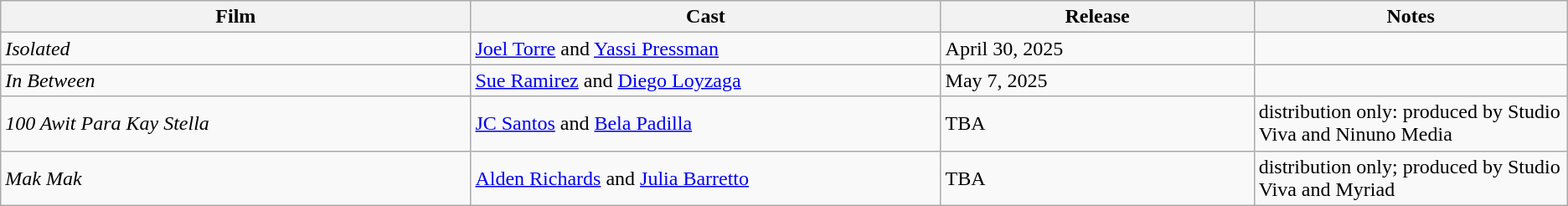<table class="wikitable sortable">
<tr>
<th style="width:30%;">Film </th>
<th style="width:30%;">Cast</th>
<th style="width:20%;">Release</th>
<th style="width:20%;">Notes</th>
</tr>
<tr>
<td><em>Isolated</em></td>
<td><a href='#'>Joel Torre</a> and <a href='#'>Yassi Pressman</a></td>
<td>April 30, 2025</td>
<td></td>
</tr>
<tr>
<td><em>In Between</em></td>
<td><a href='#'>Sue Ramirez</a> and <a href='#'>Diego Loyzaga</a></td>
<td>May 7, 2025</td>
<td></td>
</tr>
<tr>
<td><em>100 Awit Para Kay Stella</em></td>
<td><a href='#'>JC Santos</a> and <a href='#'>Bela Padilla</a></td>
<td>TBA</td>
<td>distribution only: produced by Studio Viva and Ninuno Media</td>
</tr>
<tr>
<td><em>Mak Mak</em></td>
<td><a href='#'>Alden Richards</a> and <a href='#'>Julia Barretto</a></td>
<td>TBA</td>
<td>distribution only; produced by Studio Viva and Myriad</td>
</tr>
</table>
